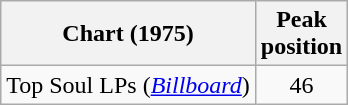<table class="wikitable" style="text-align:center;">
<tr>
<th>Chart (1975)</th>
<th>Peak<br>position</th>
</tr>
<tr>
<td style="text-align:left;">Top Soul LPs (<em><a href='#'>Billboard</a></em>)</td>
<td>46</td>
</tr>
</table>
